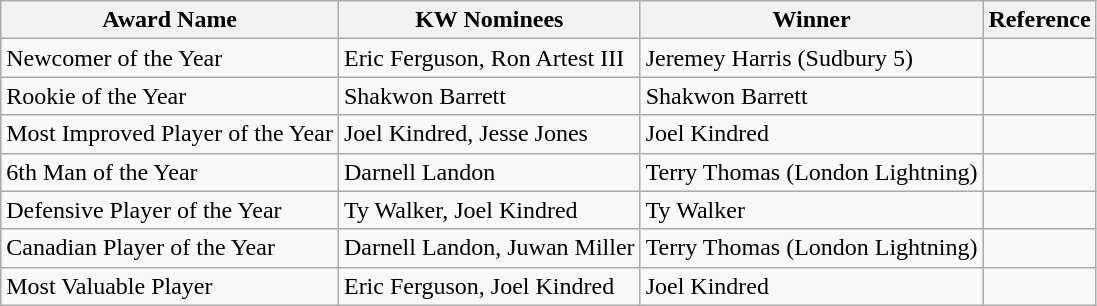<table class="wikitable">
<tr>
<th>Award Name</th>
<th>KW Nominees</th>
<th>Winner</th>
<th>Reference</th>
</tr>
<tr>
<td>Newcomer of the Year</td>
<td>Eric Ferguson, Ron Artest III</td>
<td>Jeremey Harris (Sudbury 5)</td>
<td></td>
</tr>
<tr>
<td>Rookie of the Year</td>
<td>Shakwon Barrett</td>
<td>Shakwon Barrett</td>
<td></td>
</tr>
<tr>
<td>Most Improved Player of the Year</td>
<td>Joel Kindred, Jesse Jones</td>
<td>Joel Kindred</td>
<td></td>
</tr>
<tr>
<td>6th Man of the Year</td>
<td>Darnell Landon</td>
<td>Terry Thomas (London Lightning)</td>
<td></td>
</tr>
<tr>
<td>Defensive Player of the Year</td>
<td>Ty Walker, Joel Kindred</td>
<td>Ty Walker</td>
<td></td>
</tr>
<tr>
<td>Canadian Player of the Year</td>
<td>Darnell Landon, Juwan Miller</td>
<td>Terry Thomas (London Lightning)</td>
<td></td>
</tr>
<tr>
<td>Most Valuable Player</td>
<td>Eric Ferguson, Joel Kindred</td>
<td>Joel Kindred</td>
<td></td>
</tr>
</table>
